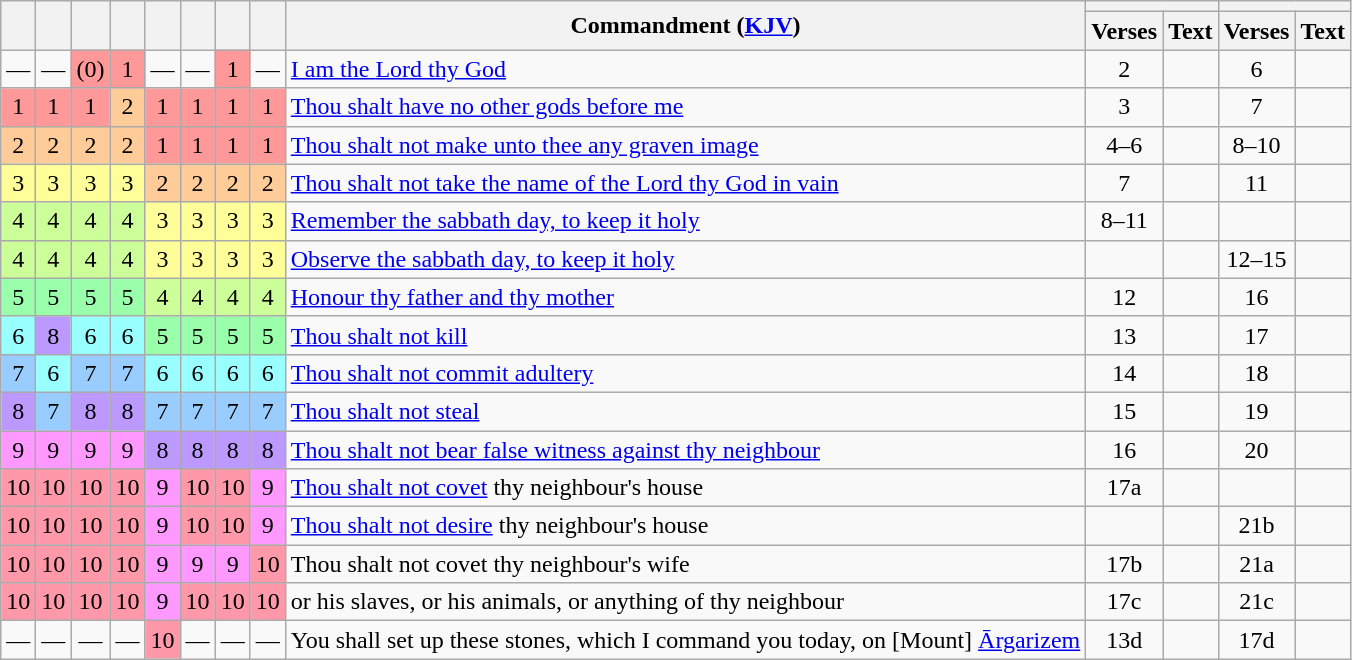<table class="wikitable" style="text-align:center;">
<tr>
<th rowspan=2></th>
<th rowspan=2></th>
<th rowspan=2></th>
<th rowspan=2></th>
<th rowspan=2></th>
<th rowspan=2></th>
<th rowspan=2></th>
<th rowspan=2></th>
<th rowspan=2>Commandment (<a href='#'>KJV</a>)</th>
<th colspan=2></th>
<th colspan=2></th>
</tr>
<tr>
<th>Verses</th>
<th>Text</th>
<th>Verses</th>
<th>Text</th>
</tr>
<tr style="vertical-align: top;">
<td>—</td>
<td>—</td>
<td style="background:#f99;">(0)</td>
<td style="background:#f99;">1</td>
<td>—</td>
<td>—</td>
<td style="background:#f99;">1</td>
<td>—</td>
<td style="text-align:left;"><a href='#'>I am the <span>Lord</span> thy God</a></td>
<td>2</td>
<td></td>
<td>6</td>
<td></td>
</tr>
<tr style="vertical-align: top;">
<td style="background:#f99;">1</td>
<td style="background:#f99;">1</td>
<td style="background:#f99;">1</td>
<td style="background:#fc9;">2</td>
<td style="background:#f99;">1</td>
<td style="background:#f99;">1</td>
<td style="background:#f99;">1</td>
<td style="background:#f99;">1</td>
<td style="text-align:left;"><a href='#'>Thou shalt have no other gods before me</a></td>
<td>3</td>
<td></td>
<td>7</td>
<td></td>
</tr>
<tr style="vertical-align: top;">
<td style="background:#fc9;">2</td>
<td style="background:#fc9;">2</td>
<td style="background:#fc9;">2</td>
<td style="background:#fc9;">2</td>
<td style="background:#f99;">1</td>
<td style="background:#f99;">1</td>
<td style="background:#f99;">1</td>
<td style="background:#f99;">1</td>
<td style="text-align:left;"><a href='#'>Thou shalt not make unto thee any graven image</a></td>
<td>4–6</td>
<td></td>
<td>8–10</td>
<td></td>
</tr>
<tr style="vertical-align: top;">
<td style="background:#ff9;">3</td>
<td style="background:#ff9;">3</td>
<td style="background:#ff9;">3</td>
<td style="background:#ff9;">3</td>
<td style="background:#fc9;">2</td>
<td style="background:#fc9;">2</td>
<td style="background:#fc9;">2</td>
<td style="background:#fc9;">2</td>
<td style="text-align:left;"><a href='#'>Thou shalt not take the name of the Lord thy God in vain</a></td>
<td>7</td>
<td></td>
<td>11</td>
<td></td>
</tr>
<tr style="vertical-align: top;">
<td style="background:#cf9;">4</td>
<td style="background:#cf9;">4</td>
<td style="background:#cf9;">4</td>
<td style="background:#cf9;">4</td>
<td style="background:#ff9;">3</td>
<td style="background:#ff9;">3</td>
<td style="background:#ff9;">3</td>
<td style="background:#ff9;">3</td>
<td style="text-align:left;"><a href='#'>Remember the sabbath day, to keep it holy</a></td>
<td>8–11</td>
<td></td>
<td></td>
<td></td>
</tr>
<tr style="vertical-align: top;">
<td style="background:#cf9;">4</td>
<td style="background:#cf9;">4</td>
<td style="background:#cf9;">4</td>
<td style="background:#cf9;">4</td>
<td style="background:#ff9;">3</td>
<td style="background:#ff9;">3</td>
<td style="background:#ff9;">3</td>
<td style="background:#ff9;">3</td>
<td style="text-align:left;"><a href='#'>Observe the sabbath day, to keep it holy</a></td>
<td></td>
<td></td>
<td>12–15</td>
<td></td>
</tr>
<tr style="vertical-align: top;">
<td style="background:#9fa;">5</td>
<td style="background:#9fa;">5</td>
<td style="background:#9fa;">5</td>
<td style="background:#9fa;">5</td>
<td style="background:#cf9;">4</td>
<td style="background:#cf9;">4</td>
<td style="background:#cf9;">4</td>
<td style="background:#cf9;">4</td>
<td style="text-align:left;"><a href='#'>Honour thy father and thy mother</a></td>
<td>12</td>
<td></td>
<td>16</td>
<td></td>
</tr>
<tr style="vertical-align: top;">
<td style="background:#9ff;">6</td>
<td style="background:#b9f;">8</td>
<td style="background:#9ff;">6</td>
<td style="background:#9ff;">6</td>
<td style="background:#9fa;">5</td>
<td style="background:#9fa;">5</td>
<td style="background:#9fa;">5</td>
<td style="background:#9fa;">5</td>
<td style="text-align:left;"><a href='#'>Thou shalt not kill</a></td>
<td>13</td>
<td></td>
<td>17</td>
<td></td>
</tr>
<tr style="vertical-align: top;">
<td style="background:#9cf;">7</td>
<td style="background:#9ff;">6</td>
<td style="background:#9cf;">7</td>
<td style="background:#9cf;">7</td>
<td style="background:#9ff;">6</td>
<td style="background:#9ff;">6</td>
<td style="background:#9ff;">6</td>
<td style="background:#9ff;">6</td>
<td style="text-align:left;"><a href='#'>Thou shalt not commit adultery</a></td>
<td>14</td>
<td></td>
<td>18</td>
<td></td>
</tr>
<tr style="vertical-align: top;">
<td style="background:#b9f;">8</td>
<td style="background:#9cf;">7</td>
<td style="background:#b9f;">8</td>
<td style="background:#b9f;">8</td>
<td style="background:#9cf;">7</td>
<td style="background:#9cf;">7</td>
<td style="background:#9cf;">7</td>
<td style="background:#9cf;">7</td>
<td style="text-align:left;"><a href='#'>Thou shalt not steal</a></td>
<td>15</td>
<td></td>
<td>19</td>
<td></td>
</tr>
<tr style="vertical-align: top;">
<td style="background:#f9f;">9</td>
<td style="background:#f9f;">9</td>
<td style="background:#f9f;">9</td>
<td style="background:#f9f;">9</td>
<td style="background:#b9f;">8</td>
<td style="background:#b9f;">8</td>
<td style="background:#b9f;">8</td>
<td style="background:#b9f;">8</td>
<td style="text-align:left;"><a href='#'>Thou shalt not bear false witness against thy neighbour</a></td>
<td>16</td>
<td></td>
<td>20</td>
<td></td>
</tr>
<tr style="vertical-align: top;">
<td style="background:#f9a;">10</td>
<td style="background:#f9a;">10</td>
<td style="background:#f9a;">10</td>
<td style="background:#f9a;">10</td>
<td style="background:#f9f;">9</td>
<td style="background:#f9a;">10</td>
<td style="background:#f9a;">10</td>
<td style="background:#f9f;">9</td>
<td style="text-align:left;"><a href='#'>Thou shalt not covet</a> thy neighbour's house</td>
<td>17a</td>
<td></td>
<td></td>
<td></td>
</tr>
<tr style="vertical-align: top;">
<td style="background:#f9a;">10</td>
<td style="background:#f9a;">10</td>
<td style="background:#f9a;">10</td>
<td style="background:#f9a;">10</td>
<td style="background:#f9f;">9</td>
<td style="background:#f9a;">10</td>
<td style="background:#f9a;">10</td>
<td style="background:#f9f;">9</td>
<td style="text-align:left;"><a href='#'>Thou shalt not desire</a> thy neighbour's house</td>
<td></td>
<td></td>
<td>21b</td>
<td></td>
</tr>
<tr style="vertical-align: top;">
<td style="background:#f9a;">10</td>
<td style="background:#f9a;">10</td>
<td style="background:#f9a;">10</td>
<td style="background:#f9a;">10</td>
<td style="background:#f9f;">9</td>
<td style="background:#f9f;">9</td>
<td style="background:#f9f;">9</td>
<td style="background:#f9a;">10</td>
<td style="text-align:left;">Thou shalt not covet thy neighbour's wife</td>
<td>17b</td>
<td></td>
<td>21a</td>
<td></td>
</tr>
<tr style="vertical-align: top;">
<td style="background:#f9a;">10</td>
<td style="background:#f9a;">10</td>
<td style="background:#f9a;">10</td>
<td style="background:#f9a;">10</td>
<td style="background:#f9f;">9</td>
<td style="background:#f9a;">10</td>
<td style="background:#f9a;">10</td>
<td style="background:#f9a;">10</td>
<td style="text-align:left;">or his slaves, or his animals, or anything of thy neighbour</td>
<td>17c</td>
<td></td>
<td>21c</td>
<td></td>
</tr>
<tr style="vertical-align: top;">
<td>—</td>
<td>—</td>
<td>—</td>
<td>—</td>
<td style="background:#f9a;">10</td>
<td>—</td>
<td>—</td>
<td>—</td>
<td style="text-align:left;">You shall set up these stones, which I command you today, on [Mount] <a href='#'>Ārgarizem</a></td>
<td>13d</td>
<td></td>
<td>17d</td>
<td></td>
</tr>
</table>
